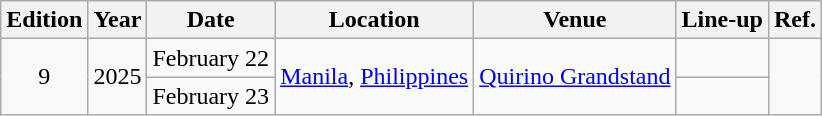<table class="wikitable" border="1" style="text-align:center;">
<tr>
<th scope="col">Edition</th>
<th scope="col">Year</th>
<th scope="col">Date</th>
<th scope="col">Location</th>
<th scope="col">Venue</th>
<th scope="col">Line-up</th>
<th scope="col">Ref.</th>
</tr>
<tr>
<td rowspan="2">9</td>
<td rowspan="2">2025</td>
<td>February 22</td>
<td rowspan="2"><a href='#'>Manila</a>, <a href='#'>Philippines</a></td>
<td rowspan="2"><a href='#'>Quirino Grandstand</a></td>
<td></td>
<td rowspan="2"></td>
</tr>
<tr>
<td>February 23</td>
<td></td>
</tr>
</table>
